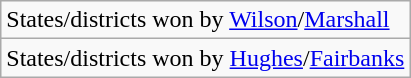<table class="wikitable">
<tr>
<td>States/districts won by <a href='#'>Wilson</a>/<a href='#'>Marshall</a></td>
</tr>
<tr>
<td>States/districts won by <a href='#'>Hughes</a>/<a href='#'>Fairbanks</a></td>
</tr>
</table>
